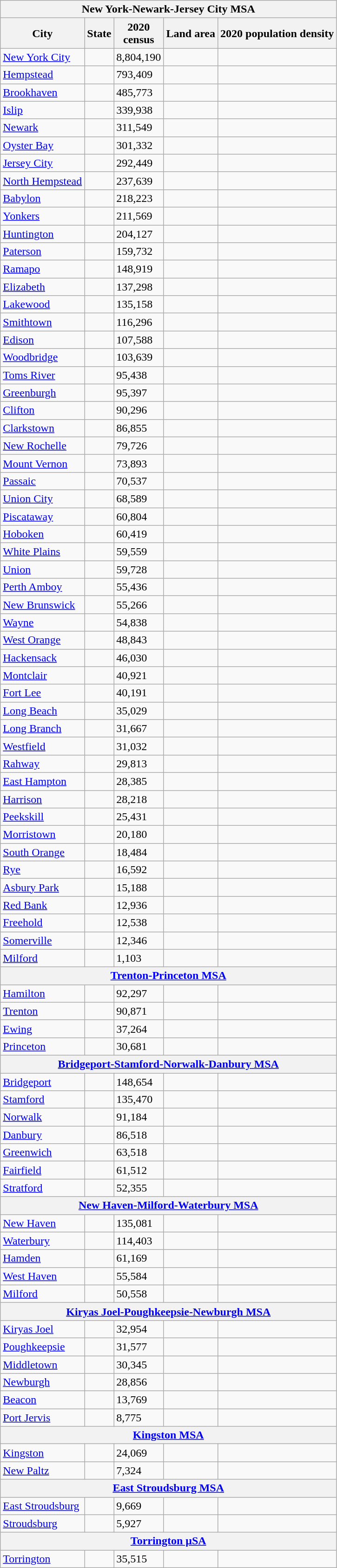<table class="wikitable">
<tr>
<th colspan="5">New York-Newark-Jersey City MSA</th>
</tr>
<tr>
<th>City</th>
<th>State</th>
<th>2020<br>census</th>
<th>Land area</th>
<th>2020 population density</th>
</tr>
<tr>
<td><a href='#'>New York City</a></td>
<td></td>
<td>8,804,190</td>
<td></td>
<td></td>
</tr>
<tr>
<td><a href='#'>Hempstead</a></td>
<td></td>
<td>793,409</td>
<td></td>
<td></td>
</tr>
<tr>
<td><a href='#'>Brookhaven</a></td>
<td></td>
<td>485,773</td>
<td></td>
<td></td>
</tr>
<tr>
<td><a href='#'>Islip</a></td>
<td></td>
<td>339,938</td>
<td></td>
<td></td>
</tr>
<tr>
<td><a href='#'>Newark</a></td>
<td></td>
<td>311,549</td>
<td></td>
<td></td>
</tr>
<tr>
<td><a href='#'>Oyster Bay</a></td>
<td></td>
<td>301,332</td>
<td></td>
<td></td>
</tr>
<tr>
<td><a href='#'>Jersey City</a></td>
<td></td>
<td>292,449</td>
<td></td>
<td></td>
</tr>
<tr>
<td><a href='#'>North Hempstead</a></td>
<td></td>
<td>237,639</td>
<td></td>
<td></td>
</tr>
<tr>
<td><a href='#'>Babylon</a></td>
<td></td>
<td>218,223</td>
<td></td>
<td></td>
</tr>
<tr>
<td><a href='#'>Yonkers</a></td>
<td></td>
<td>211,569</td>
<td></td>
<td></td>
</tr>
<tr>
<td><a href='#'>Huntington</a></td>
<td></td>
<td>204,127</td>
<td></td>
<td></td>
</tr>
<tr>
<td><a href='#'>Paterson</a></td>
<td></td>
<td>159,732</td>
<td></td>
<td></td>
</tr>
<tr>
<td><a href='#'>Ramapo</a></td>
<td></td>
<td>148,919</td>
<td></td>
<td></td>
</tr>
<tr>
<td><a href='#'>Elizabeth</a></td>
<td></td>
<td>137,298</td>
<td></td>
<td></td>
</tr>
<tr>
<td><a href='#'>Lakewood</a></td>
<td></td>
<td>135,158</td>
<td></td>
<td></td>
</tr>
<tr>
<td><a href='#'>Smithtown</a></td>
<td></td>
<td>116,296</td>
<td></td>
<td></td>
</tr>
<tr>
<td><a href='#'>Edison</a></td>
<td></td>
<td>107,588</td>
<td></td>
<td></td>
</tr>
<tr>
<td><a href='#'>Woodbridge</a></td>
<td></td>
<td>103,639</td>
<td></td>
<td></td>
</tr>
<tr>
<td><a href='#'>Toms River</a></td>
<td></td>
<td>95,438</td>
<td></td>
<td></td>
</tr>
<tr>
<td><a href='#'>Greenburgh</a></td>
<td></td>
<td>95,397</td>
<td></td>
<td></td>
</tr>
<tr>
<td><a href='#'>Clifton</a></td>
<td></td>
<td>90,296</td>
<td></td>
<td></td>
</tr>
<tr>
<td><a href='#'>Clarkstown</a></td>
<td></td>
<td>86,855</td>
<td></td>
<td></td>
</tr>
<tr>
<td><a href='#'>New Rochelle</a></td>
<td></td>
<td>79,726</td>
<td></td>
<td></td>
</tr>
<tr>
<td><a href='#'>Mount Vernon</a></td>
<td></td>
<td>73,893</td>
<td></td>
<td></td>
</tr>
<tr>
<td><a href='#'>Passaic</a></td>
<td></td>
<td>70,537</td>
<td></td>
<td></td>
</tr>
<tr>
<td><a href='#'>Union City</a></td>
<td></td>
<td>68,589</td>
<td></td>
<td></td>
</tr>
<tr>
<td><a href='#'>Piscataway</a></td>
<td></td>
<td>60,804</td>
<td></td>
<td></td>
</tr>
<tr>
<td><a href='#'>Hoboken</a></td>
<td></td>
<td>60,419</td>
<td></td>
<td></td>
</tr>
<tr>
<td><a href='#'>White Plains</a></td>
<td></td>
<td>59,559</td>
<td></td>
<td></td>
</tr>
<tr>
<td><a href='#'>Union</a></td>
<td></td>
<td>59,728</td>
<td></td>
<td></td>
</tr>
<tr>
<td><a href='#'>Perth Amboy</a></td>
<td></td>
<td>55,436</td>
<td></td>
<td></td>
</tr>
<tr>
<td><a href='#'>New Brunswick</a></td>
<td></td>
<td>55,266</td>
<td></td>
<td></td>
</tr>
<tr>
<td><a href='#'>Wayne</a></td>
<td></td>
<td>54,838</td>
<td></td>
<td></td>
</tr>
<tr>
<td><a href='#'>West Orange</a></td>
<td></td>
<td>48,843</td>
<td></td>
<td></td>
</tr>
<tr>
<td><a href='#'>Hackensack</a></td>
<td></td>
<td>46,030</td>
<td></td>
<td></td>
</tr>
<tr>
<td><a href='#'>Montclair</a></td>
<td></td>
<td>40,921</td>
<td></td>
<td></td>
</tr>
<tr>
<td><a href='#'>Fort Lee</a></td>
<td></td>
<td>40,191</td>
<td></td>
<td></td>
</tr>
<tr>
<td><a href='#'>Long Beach</a></td>
<td></td>
<td>35,029</td>
<td></td>
<td></td>
</tr>
<tr>
<td><a href='#'>Long Branch</a></td>
<td></td>
<td>31,667</td>
<td></td>
<td></td>
</tr>
<tr>
<td><a href='#'>Westfield</a></td>
<td></td>
<td>31,032</td>
<td></td>
<td></td>
</tr>
<tr>
<td><a href='#'>Rahway</a></td>
<td></td>
<td>29,813</td>
<td></td>
<td></td>
</tr>
<tr>
<td><a href='#'>East Hampton</a></td>
<td></td>
<td>28,385</td>
<td></td>
<td></td>
</tr>
<tr>
<td><a href='#'>Harrison</a></td>
<td></td>
<td>28,218</td>
<td></td>
<td></td>
</tr>
<tr>
<td><a href='#'>Peekskill</a></td>
<td></td>
<td>25,431</td>
<td></td>
<td></td>
</tr>
<tr>
<td><a href='#'>Morristown</a></td>
<td></td>
<td>20,180</td>
<td></td>
<td></td>
</tr>
<tr>
<td><a href='#'>South Orange</a></td>
<td></td>
<td>18,484</td>
<td></td>
<td></td>
</tr>
<tr>
<td><a href='#'>Rye</a></td>
<td></td>
<td>16,592</td>
<td></td>
<td></td>
</tr>
<tr>
<td><a href='#'>Asbury Park</a></td>
<td></td>
<td>15,188</td>
<td></td>
<td></td>
</tr>
<tr>
<td><a href='#'>Red Bank</a></td>
<td></td>
<td>12,936</td>
<td></td>
<td></td>
</tr>
<tr>
<td><a href='#'>Freehold</a></td>
<td></td>
<td>12,538</td>
<td></td>
<td></td>
</tr>
<tr>
<td><a href='#'>Somerville</a></td>
<td></td>
<td>12,346</td>
<td></td>
<td></td>
</tr>
<tr>
<td><a href='#'>Milford</a></td>
<td></td>
<td>1,103</td>
<td></td>
<td></td>
</tr>
<tr>
<th colspan="5"><a href='#'>Trenton-Princeton MSA</a></th>
</tr>
<tr>
<td><a href='#'>Hamilton</a></td>
<td></td>
<td>92,297</td>
<td></td>
<td></td>
</tr>
<tr>
<td><a href='#'>Trenton</a></td>
<td></td>
<td>90,871</td>
<td></td>
<td></td>
</tr>
<tr>
<td><a href='#'>Ewing</a></td>
<td></td>
<td>37,264</td>
<td></td>
<td></td>
</tr>
<tr>
<td><a href='#'>Princeton</a></td>
<td></td>
<td>30,681</td>
<td></td>
<td></td>
</tr>
<tr>
<th colspan="5"><a href='#'>Bridgeport-Stamford-Norwalk-Danbury MSA</a></th>
</tr>
<tr>
<td><a href='#'>Bridgeport</a></td>
<td></td>
<td>148,654</td>
<td></td>
<td></td>
</tr>
<tr>
<td><a href='#'>Stamford</a></td>
<td></td>
<td>135,470</td>
<td></td>
<td></td>
</tr>
<tr>
<td><a href='#'>Norwalk</a></td>
<td></td>
<td>91,184</td>
<td></td>
<td></td>
</tr>
<tr>
<td><a href='#'>Danbury</a></td>
<td></td>
<td>86,518</td>
<td></td>
<td></td>
</tr>
<tr>
<td><a href='#'>Greenwich</a></td>
<td></td>
<td>63,518</td>
<td></td>
<td></td>
</tr>
<tr>
<td><a href='#'>Fairfield</a></td>
<td></td>
<td>61,512</td>
<td></td>
<td></td>
</tr>
<tr>
<td><a href='#'>Stratford</a></td>
<td></td>
<td>52,355</td>
<td></td>
<td></td>
</tr>
<tr>
<th colspan="5"><a href='#'>New Haven-Milford-Waterbury MSA</a></th>
</tr>
<tr>
<td><a href='#'>New Haven</a></td>
<td></td>
<td>135,081</td>
<td></td>
<td></td>
</tr>
<tr>
<td><a href='#'>Waterbury</a></td>
<td></td>
<td>114,403</td>
<td></td>
<td></td>
</tr>
<tr>
<td><a href='#'>Hamden</a></td>
<td></td>
<td>61,169</td>
<td></td>
<td></td>
</tr>
<tr>
<td><a href='#'>West Haven</a></td>
<td></td>
<td>55,584</td>
<td></td>
<td></td>
</tr>
<tr>
<td><a href='#'>Milford</a></td>
<td></td>
<td>50,558</td>
<td></td>
<td></td>
</tr>
<tr>
<th colspan="5"><strong><a href='#'>Kiryas Joel-Poughkeepsie-Newburgh MSA</a></strong></th>
</tr>
<tr>
<td><a href='#'>Kiryas Joel</a></td>
<td></td>
<td>32,954</td>
<td></td>
<td></td>
</tr>
<tr>
<td><a href='#'>Poughkeepsie</a></td>
<td></td>
<td>31,577</td>
<td></td>
<td></td>
</tr>
<tr>
<td><a href='#'>Middletown</a></td>
<td></td>
<td>30,345</td>
<td></td>
<td></td>
</tr>
<tr>
<td><a href='#'>Newburgh</a></td>
<td></td>
<td>28,856</td>
<td></td>
<td></td>
</tr>
<tr>
<td><a href='#'>Beacon</a></td>
<td></td>
<td>13,769</td>
<td></td>
<td></td>
</tr>
<tr>
<td><a href='#'>Port Jervis</a></td>
<td></td>
<td>8,775</td>
<td></td>
<td></td>
</tr>
<tr>
<th colspan="5"><a href='#'>Kingston MSA</a></th>
</tr>
<tr>
<td><a href='#'>Kingston</a></td>
<td></td>
<td>24,069</td>
<td></td>
<td></td>
</tr>
<tr>
<td><a href='#'>New Paltz</a></td>
<td></td>
<td>7,324</td>
<td></td>
<td></td>
</tr>
<tr>
<th colspan="5"><a href='#'>East Stroudsburg MSA</a></th>
</tr>
<tr>
<td><a href='#'>East Stroudsburg</a></td>
<td></td>
<td>9,669</td>
<td></td>
<td></td>
</tr>
<tr>
<td><a href='#'>Stroudsburg</a></td>
<td></td>
<td>5,927</td>
<td></td>
<td></td>
</tr>
<tr>
<th colspan="5"><a href='#'>Torrington μSA</a></th>
</tr>
<tr>
<td><a href='#'>Torrington</a></td>
<td></td>
<td>35,515</td>
<td></td>
<td></td>
</tr>
</table>
